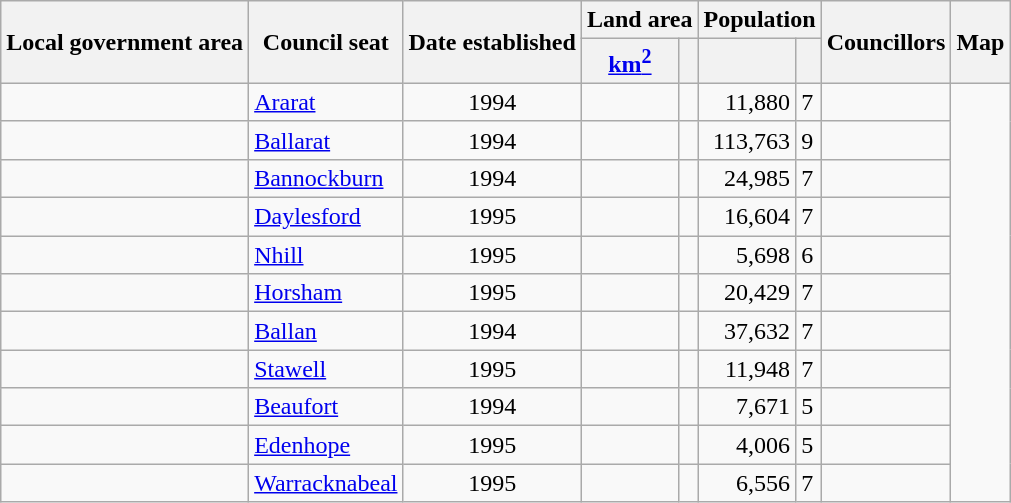<table class="wikitable sortable">
<tr>
<th scope="col" rowspan=2>Local government area</th>
<th scope="col" rowspan=2>Council seat</th>
<th scope="col" rowspan=2>Date established</th>
<th scope="col" colspan=2>Land area</th>
<th scope="col" colspan=2>Population</th>
<th scope="col" rowspan=2>Councillors<br></th>
<th rowspan="2" class="unsortable" scope="col">Map</th>
</tr>
<tr>
<th scope="col"><a href='#'>km<sup>2</sup></a></th>
<th scope="col"></th>
<th></th>
<th></th>
</tr>
<tr>
<td></td>
<td><a href='#'>Ararat</a></td>
<td align="center">1994</td>
<td></td>
<td align="right"></td>
<td align="right">11,880</td>
<td>7</td>
<td></td>
</tr>
<tr>
<td></td>
<td><a href='#'>Ballarat</a></td>
<td align="center">1994</td>
<td></td>
<td align="right"></td>
<td align="right">113,763</td>
<td>9</td>
<td></td>
</tr>
<tr>
<td></td>
<td><a href='#'>Bannockburn</a></td>
<td align="center">1994</td>
<td></td>
<td align="right"></td>
<td align="right">24,985</td>
<td>7</td>
<td></td>
</tr>
<tr>
<td></td>
<td><a href='#'>Daylesford</a></td>
<td align="center">1995</td>
<td></td>
<td align="right"></td>
<td align="right">16,604</td>
<td>7</td>
<td></td>
</tr>
<tr>
<td></td>
<td><a href='#'>Nhill</a></td>
<td align="center">1995</td>
<td></td>
<td align="right"></td>
<td align="right">5,698</td>
<td>6</td>
<td></td>
</tr>
<tr>
<td></td>
<td><a href='#'>Horsham</a></td>
<td align="center">1995</td>
<td></td>
<td align="right"></td>
<td align="right">20,429</td>
<td>7</td>
<td></td>
</tr>
<tr>
<td></td>
<td><a href='#'>Ballan</a></td>
<td align="center">1994</td>
<td></td>
<td align="right"></td>
<td align="right">37,632</td>
<td>7</td>
<td></td>
</tr>
<tr>
<td></td>
<td><a href='#'>Stawell</a></td>
<td align="center">1995</td>
<td></td>
<td align="right"></td>
<td align="right">11,948</td>
<td>7</td>
<td></td>
</tr>
<tr>
<td></td>
<td><a href='#'>Beaufort</a></td>
<td align="center">1994</td>
<td></td>
<td align="right"></td>
<td align="right">7,671</td>
<td>5</td>
<td></td>
</tr>
<tr>
<td></td>
<td><a href='#'>Edenhope</a></td>
<td align="center">1995</td>
<td></td>
<td align="right"></td>
<td align="right">4,006</td>
<td>5</td>
<td></td>
</tr>
<tr>
<td></td>
<td><a href='#'>Warracknabeal</a></td>
<td align="center">1995</td>
<td></td>
<td align="right"></td>
<td align="right">6,556</td>
<td>7</td>
<td></td>
</tr>
</table>
